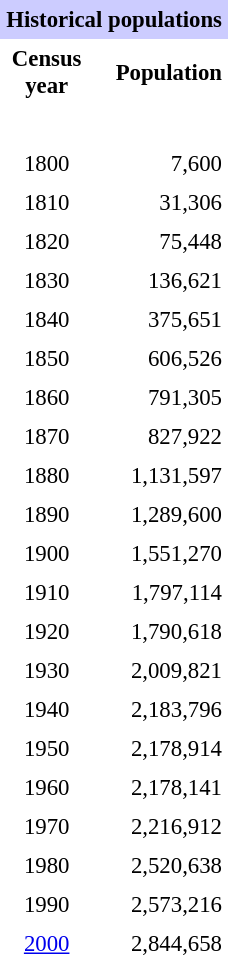<table class="toccolours" align="right" cellpadding="4" cellspacing="0" style="margin:0 0 1em 1em; font-size: 95%;">
<tr>
<th colspan=2 bgcolor="#ccccff" align="center">Historical populations</th>
</tr>
<tr>
<th align="center">Census<br>year</th>
<th align="right">Population</th>
</tr>
<tr>
<td colspan=2><br></td>
</tr>
<tr>
<td align="center">1800</td>
<td align="right">7,600</td>
</tr>
<tr>
<td align="center">1810</td>
<td align="right">31,306</td>
</tr>
<tr>
<td align="center">1820</td>
<td align="right">75,448</td>
</tr>
<tr>
<td align="center">1830</td>
<td align="right">136,621</td>
</tr>
<tr>
<td align="center">1840</td>
<td align="right">375,651</td>
</tr>
<tr>
<td align="center">1850</td>
<td align="right">606,526</td>
</tr>
<tr>
<td align="center">1860</td>
<td align="right">791,305</td>
</tr>
<tr>
<td align="center">1870</td>
<td align="right">827,922</td>
</tr>
<tr>
<td align="center">1880</td>
<td align="right">1,131,597</td>
</tr>
<tr>
<td align="center">1890</td>
<td align="right">1,289,600</td>
</tr>
<tr>
<td align="center">1900</td>
<td align="right">1,551,270</td>
</tr>
<tr>
<td align="center">1910</td>
<td align="right">1,797,114</td>
</tr>
<tr>
<td align="center">1920</td>
<td align="right">1,790,618</td>
</tr>
<tr>
<td align="center">1930</td>
<td align="right">2,009,821</td>
</tr>
<tr>
<td align="center">1940</td>
<td align="right">2,183,796</td>
</tr>
<tr>
<td align="center">1950</td>
<td align="right">2,178,914</td>
</tr>
<tr>
<td align="center">1960</td>
<td align="right">2,178,141</td>
</tr>
<tr>
<td align="center">1970</td>
<td align="right">2,216,912</td>
</tr>
<tr>
<td align="center">1980</td>
<td align="right">2,520,638</td>
</tr>
<tr>
<td align="center">1990</td>
<td align="right">2,573,216</td>
</tr>
<tr>
<td align="center"><a href='#'>2000</a></td>
<td align="right">2,844,658</td>
</tr>
</table>
